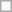<table class=wikitable>
<tr>
<td> </td>
</tr>
</table>
